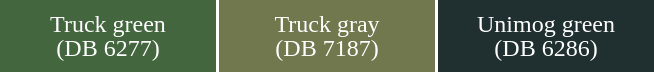<table cellpadding="8" cellspacing="2" style="font-size:100%; text-align:center;line-height:1em;">
<tr>
<td style="width:8em;background:#43663E; color:#FFFFFF;">Truck green<br> (DB 6277)</td>
<td style="width:8em;background:#71784E; color:#FFFFFF;">Truck gray<br> (DB 7187)</td>
<td style="width:8em;background:#203030; color:#FFFFFF;">Unimog green<br> (DB 6286)</td>
</tr>
</table>
